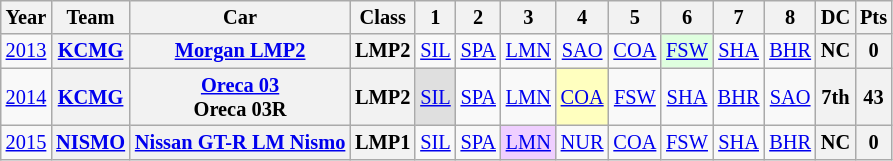<table class="wikitable" style="text-align:center; font-size:85%">
<tr>
<th>Year</th>
<th>Team</th>
<th>Car</th>
<th>Class</th>
<th>1</th>
<th>2</th>
<th>3</th>
<th>4</th>
<th>5</th>
<th>6</th>
<th>7</th>
<th>8</th>
<th>DC</th>
<th>Pts</th>
</tr>
<tr>
<td><a href='#'>2013</a></td>
<th><a href='#'>KCMG</a></th>
<th><a href='#'>Morgan LMP2</a></th>
<th>LMP2</th>
<td><a href='#'>SIL</a></td>
<td><a href='#'>SPA</a></td>
<td><a href='#'>LMN</a></td>
<td><a href='#'>SAO</a></td>
<td><a href='#'>COA</a></td>
<td style="background:#dfffdf;"><a href='#'>FSW</a><br></td>
<td><a href='#'>SHA</a></td>
<td><a href='#'>BHR</a></td>
<th>NC</th>
<th>0</th>
</tr>
<tr>
<td><a href='#'>2014</a></td>
<th><a href='#'>KCMG</a></th>
<th><a href='#'>Oreca 03</a><br>Oreca 03R</th>
<th>LMP2</th>
<td style="background:#dfdfdf;"><a href='#'>SIL</a><br></td>
<td><a href='#'>SPA</a></td>
<td><a href='#'>LMN</a></td>
<td style="background:#ffffbf;"><a href='#'>COA</a><br></td>
<td><a href='#'>FSW</a></td>
<td><a href='#'>SHA</a></td>
<td><a href='#'>BHR</a></td>
<td><a href='#'>SAO</a></td>
<th>7th</th>
<th>43</th>
</tr>
<tr>
<td><a href='#'>2015</a></td>
<th><a href='#'>NISMO</a></th>
<th><a href='#'>Nissan GT-R LM Nismo</a></th>
<th>LMP1</th>
<td><a href='#'>SIL</a></td>
<td><a href='#'>SPA</a></td>
<td style="background:#efcfff;"><a href='#'>LMN</a><br></td>
<td><a href='#'>NUR</a></td>
<td><a href='#'>COA</a></td>
<td><a href='#'>FSW</a></td>
<td><a href='#'>SHA</a></td>
<td><a href='#'>BHR</a></td>
<th>NC</th>
<th>0</th>
</tr>
</table>
